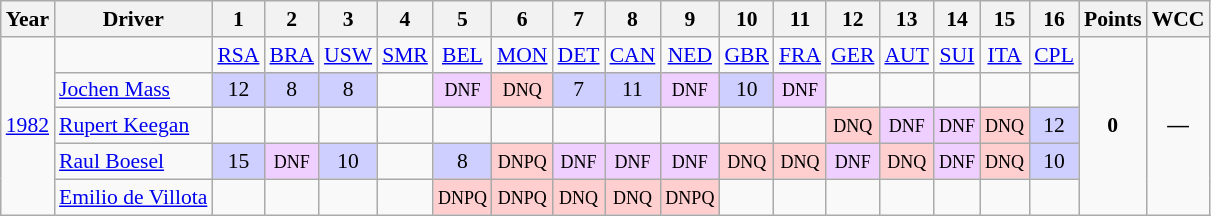<table class="wikitable" style="text-align:center; font-size:90%">
<tr>
<th>Year</th>
<th>Driver</th>
<th>1</th>
<th>2</th>
<th>3</th>
<th>4</th>
<th>5</th>
<th>6</th>
<th>7</th>
<th>8</th>
<th>9</th>
<th>10</th>
<th>11</th>
<th>12</th>
<th>13</th>
<th>14</th>
<th>15</th>
<th>16</th>
<th>Points</th>
<th>WCC</th>
</tr>
<tr>
<td rowspan="5"><a href='#'>1982</a></td>
<td></td>
<td><a href='#'>RSA</a></td>
<td><a href='#'>BRA</a></td>
<td><a href='#'>USW</a></td>
<td><a href='#'>SMR</a></td>
<td><a href='#'>BEL</a></td>
<td><a href='#'>MON</a></td>
<td><a href='#'>DET</a></td>
<td><a href='#'>CAN</a></td>
<td><a href='#'>NED</a></td>
<td><a href='#'>GBR</a></td>
<td><a href='#'>FRA</a></td>
<td><a href='#'>GER</a></td>
<td><a href='#'>AUT</a></td>
<td><a href='#'>SUI</a></td>
<td><a href='#'>ITA</a></td>
<td><a href='#'>CPL</a></td>
<td rowspan="5"><strong>0</strong></td>
<td rowspan="5"><strong>—</strong></td>
</tr>
<tr>
<td align="left"> <a href='#'>Jochen Mass</a></td>
<td bgcolor="#CFCFFF">12</td>
<td bgcolor="#CFCFFF">8</td>
<td bgcolor="#CFCFFF">8</td>
<td></td>
<td bgcolor="#EFCFFF"><small>DNF</small></td>
<td bgcolor="#FFCFCF"><small>DNQ</small></td>
<td bgcolor="#CFCFFF">7</td>
<td bgcolor="#CFCFFF">11</td>
<td bgcolor="#EFCFFF"><small>DNF</small></td>
<td bgcolor="#CFCFFF">10</td>
<td bgcolor="#EFCFFF"><small>DNF</small></td>
<td></td>
<td></td>
<td></td>
<td></td>
<td></td>
</tr>
<tr>
<td align="left"> <a href='#'>Rupert Keegan</a></td>
<td></td>
<td></td>
<td></td>
<td></td>
<td></td>
<td></td>
<td></td>
<td></td>
<td></td>
<td></td>
<td></td>
<td bgcolor="#FFCFCF"><small>DNQ</small></td>
<td bgcolor="#EFCFFF"><small>DNF</small></td>
<td bgcolor="#EFCFFF"><small>DNF</small></td>
<td bgcolor="#FFCFCF"><small>DNQ</small></td>
<td bgcolor="#CFCFFF">12</td>
</tr>
<tr>
<td align="left"> <a href='#'>Raul Boesel</a></td>
<td bgcolor="#CFCFFF">15</td>
<td bgcolor="#EFCFFF"><small>DNF</small></td>
<td bgcolor="#CFCFFF">10</td>
<td></td>
<td bgcolor="#CFCFFF">8</td>
<td bgcolor="#FFCFCF"><small>DNPQ</small></td>
<td bgcolor="#EFCFFF"><small>DNF</small></td>
<td bgcolor="#EFCFFF"><small>DNF</small></td>
<td bgcolor="#EFCFFF"><small>DNF</small></td>
<td bgcolor="#FFCFCF"><small>DNQ</small></td>
<td bgcolor="#FFCFCF"><small>DNQ</small></td>
<td bgcolor="#EFCFFF"><small>DNF</small></td>
<td bgcolor="#FFCFCF"><small>DNQ</small></td>
<td bgcolor="#EFCFFF"><small>DNF</small></td>
<td bgcolor="#FFCFCF"><small>DNQ</small></td>
<td bgcolor="#CFCFFF">10</td>
</tr>
<tr>
<td align="left"> <a href='#'>Emilio de Villota</a></td>
<td></td>
<td></td>
<td></td>
<td></td>
<td bgcolor="#FFCFCF"><small>DNPQ</small></td>
<td bgcolor="#FFCFCF"><small>DNPQ</small></td>
<td bgcolor="#FFCFCF"><small>DNQ</small></td>
<td bgcolor="#FFCFCF"><small>DNQ</small></td>
<td bgcolor="#FFCFCF"><small>DNPQ</small></td>
<td></td>
<td></td>
<td></td>
<td></td>
<td></td>
<td></td>
<td></td>
</tr>
</table>
